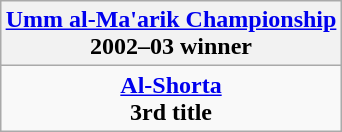<table class="wikitable" style="text-align: center; margin: 0 auto;">
<tr>
<th><a href='#'>Umm al-Ma'arik Championship</a><br>2002–03 winner</th>
</tr>
<tr>
<td><strong><a href='#'>Al-Shorta</a></strong><br><strong>3rd title</strong></td>
</tr>
</table>
